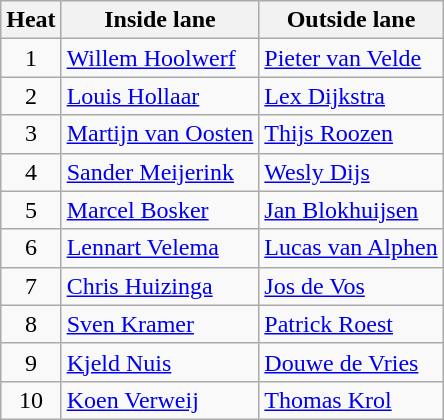<table class="wikitable">
<tr>
<th>Heat</th>
<th>Inside lane</th>
<th>Outside lane</th>
</tr>
<tr>
<td align="center">1</td>
<td><a href='#'>Willem Hoolwerf</a></td>
<td><a href='#'>Pieter van Velde</a></td>
</tr>
<tr>
<td align="center">2</td>
<td><a href='#'>Louis Hollaar</a></td>
<td><a href='#'>Lex Dijkstra</a></td>
</tr>
<tr>
<td align="center">3</td>
<td><a href='#'>Martijn van Oosten</a></td>
<td><a href='#'>Thijs Roozen</a></td>
</tr>
<tr>
<td align="center">4</td>
<td><a href='#'>Sander Meijerink</a></td>
<td><a href='#'>Wesly Dijs</a></td>
</tr>
<tr>
<td align="center">5</td>
<td><a href='#'>Marcel Bosker</a></td>
<td><a href='#'>Jan Blokhuijsen</a></td>
</tr>
<tr>
<td align="center">6</td>
<td><a href='#'>Lennart Velema</a></td>
<td><a href='#'>Lucas van Alphen</a></td>
</tr>
<tr>
<td align="center">7</td>
<td><a href='#'>Chris Huizinga</a></td>
<td><a href='#'>Jos de Vos</a></td>
</tr>
<tr>
<td align="center">8</td>
<td><a href='#'>Sven Kramer</a></td>
<td><a href='#'>Patrick Roest</a></td>
</tr>
<tr>
<td align="center">9</td>
<td><a href='#'>Kjeld Nuis</a></td>
<td><a href='#'>Douwe de Vries</a></td>
</tr>
<tr>
<td align="center">10</td>
<td><a href='#'>Koen Verweij</a></td>
<td><a href='#'>Thomas Krol</a></td>
</tr>
</table>
